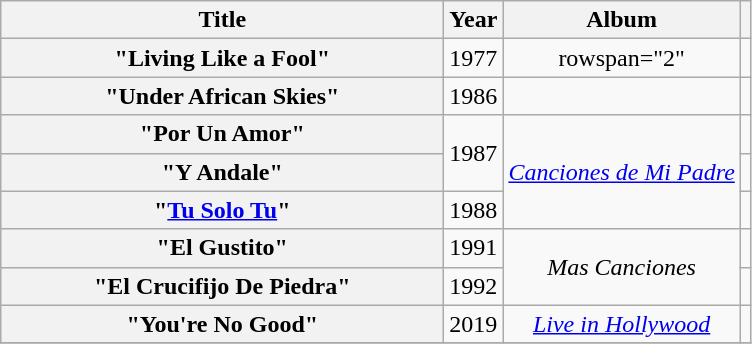<table class="wikitable plainrowheaders" style="text-align:center;">
<tr>
<th style="width:18em;">Title</th>
<th>Year</th>
<th>Album</th>
<th></th>
</tr>
<tr>
<th scope="row">"Living Like a Fool"</th>
<td>1977</td>
<td>rowspan="2" </td>
<td align="center"></td>
</tr>
<tr>
<th scope="row">"Under African Skies"<br></th>
<td>1986</td>
<td align="center"></td>
</tr>
<tr>
<th scope="row">"Por Un Amor"</th>
<td rowspan="2">1987</td>
<td rowspan="3"><em><a href='#'>Canciones de Mi Padre</a></em></td>
<td align="center"></td>
</tr>
<tr>
<th scope="row">"Y Andale"</th>
<td align="center"></td>
</tr>
<tr>
<th scope="row">"<a href='#'>Tu Solo Tu</a>"</th>
<td>1988</td>
<td align="center"></td>
</tr>
<tr>
<th scope="row">"El Gustito"</th>
<td>1991</td>
<td rowspan="2"><em>Mas Canciones</em></td>
<td align="center"></td>
</tr>
<tr>
<th scope="row">"El Crucifijo De Piedra"</th>
<td>1992</td>
<td align="center"></td>
</tr>
<tr>
<th scope="row">"You're No Good" </th>
<td>2019</td>
<td><em><a href='#'>Live in Hollywood</a></em></td>
<td align="center"></td>
</tr>
<tr>
</tr>
</table>
